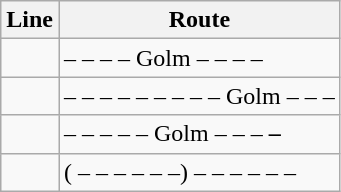<table class="wikitable">
<tr>
<th>Line</th>
<th>Route</th>
</tr>
<tr>
<td></td>
<td><strong></strong> –  –  –  – Golm –  –  – <strong></strong> – <strong></strong></td>
</tr>
<tr>
<td></td>
<td><strong></strong> –  –  –  –  –  –  –  –  – Golm –  –  – <strong></strong></td>
</tr>
<tr>
<td align="center"> </td>
<td><strong></strong> –  –  –  –  – Golm –  –  – <strong> – </strong></td>
</tr>
<tr>
<td align="center"> </td>
<td>( –  –  –  –  –  –) <strong></strong> –  –  –  –  –  – <strong></strong></td>
</tr>
</table>
